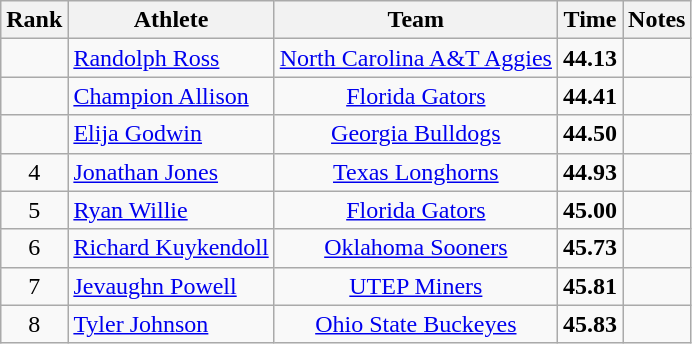<table class="wikitable sortable" style="text-align:center">
<tr>
<th>Rank</th>
<th>Athlete</th>
<th>Team</th>
<th>Time</th>
<th>Notes</th>
</tr>
<tr>
<td></td>
<td align="left"> <a href='#'>Randolph Ross</a></td>
<td><a href='#'>North Carolina A&T Aggies</a></td>
<td><strong>44.13</strong></td>
<td></td>
</tr>
<tr>
<td></td>
<td align="left"> <a href='#'>Champion Allison</a></td>
<td><a href='#'>Florida Gators</a></td>
<td><strong>44.41</strong></td>
<td></td>
</tr>
<tr>
<td></td>
<td align="left"> <a href='#'>Elija Godwin</a></td>
<td><a href='#'>Georgia Bulldogs</a></td>
<td><strong>44.50</strong></td>
<td></td>
</tr>
<tr>
<td>4</td>
<td align=left> <a href='#'>Jonathan Jones</a></td>
<td><a href='#'>Texas Longhorns</a></td>
<td><strong>44.93</strong></td>
<td></td>
</tr>
<tr>
<td>5</td>
<td align=left> <a href='#'>Ryan Willie</a></td>
<td><a href='#'>Florida Gators</a></td>
<td><strong>45.00</strong></td>
<td></td>
</tr>
<tr>
<td>6</td>
<td align=left> <a href='#'>Richard Kuykendoll</a></td>
<td><a href='#'>Oklahoma Sooners</a></td>
<td><strong>45.73</strong></td>
<td></td>
</tr>
<tr>
<td>7</td>
<td align=left> <a href='#'>Jevaughn Powell</a></td>
<td><a href='#'>UTEP Miners</a></td>
<td><strong>45.81</strong></td>
<td></td>
</tr>
<tr>
<td>8</td>
<td align=left> <a href='#'>Tyler Johnson</a></td>
<td><a href='#'>Ohio State Buckeyes</a></td>
<td><strong>45.83</strong></td>
</tr>
</table>
